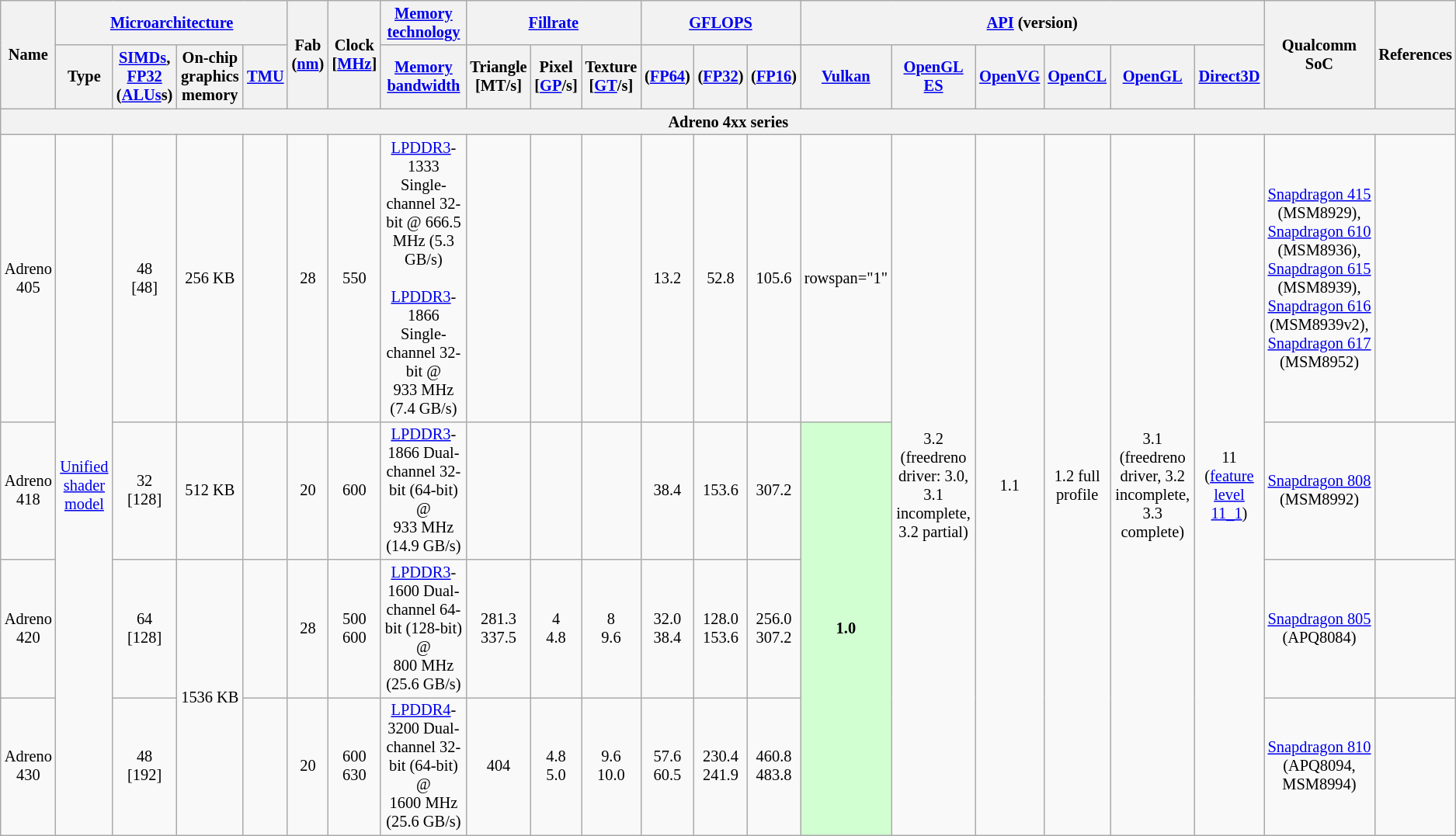<table class="wikitable" style="font-size: 85%; text-align: center">
<tr>
<th rowspan="2">Name</th>
<th colspan="4"><a href='#'>Microarchitecture</a></th>
<th rowspan="2">Fab (<a href='#'>nm</a>)</th>
<th rowspan="2">Clock [<a href='#'>MHz</a>]</th>
<th><a href='#'>Memory technology</a></th>
<th colspan="3"><a href='#'>Fillrate</a></th>
<th colspan="3"><a href='#'>GFLOPS</a></th>
<th colspan="6"><a href='#'>API</a> (version)</th>
<th rowspan="2">Qualcomm SoC</th>
<th rowspan="2">References</th>
</tr>
<tr>
<th>Type</th>
<th><a href='#'>SIMDs</a>, <a href='#'>FP32</a><br>(<a href='#'>ALUs</a>s)<br></th>
<th>On-chip graphics memory</th>
<th><a href='#'>TMU</a></th>
<th><a href='#'>Memory bandwidth</a></th>
<th>Triangle<br>[MT/s]</th>
<th>Pixel<br>[<a href='#'>GP</a>/s]</th>
<th>Texture<br>[<a href='#'>GT</a>/s]</th>
<th>(<a href='#'>FP64</a>)</th>
<th>(<a href='#'>FP32</a>)</th>
<th>(<a href='#'>FP16</a>)</th>
<th><a href='#'>Vulkan</a></th>
<th><a href='#'>OpenGL ES</a></th>
<th><a href='#'>OpenVG</a></th>
<th><a href='#'>OpenCL</a></th>
<th><a href='#'>OpenGL</a></th>
<th><a href='#'>Direct3D</a></th>
</tr>
<tr>
<th colspan="22">Adreno 4xx series</th>
</tr>
<tr>
<td>Adreno 405</td>
<td rowspan="4"><a href='#'>Unified shader model</a></td>
<td>48<br>[48]</td>
<td>256 KB</td>
<td></td>
<td>28</td>
<td>550</td>
<td><a href='#'>LPDDR3</a>-1333 Single-<br>channel 32-bit @ 666.5 MHz (5.3 GB/s)<br><br><a href='#'>LPDDR3</a>-1866 Single-<br>channel 32-bit @ 933 MHz (7.4 GB/s)</td>
<td></td>
<td></td>
<td></td>
<td>13.2</td>
<td>52.8</td>
<td>105.6</td>
<td>rowspan="1" </td>
<td rowspan="4">3.2 (freedreno driver: 3.0, 3.1 incomplete, 3.2 partial)</td>
<td rowspan="4">1.1</td>
<td rowspan="4">1.2 full profile</td>
<td rowspan="4">3.1 (freedreno driver, 3.2 incomplete, 3.3 complete)</td>
<td rowspan="4">11 <br>(<a href='#'>feature level 11_1</a>)</td>
<td><a href='#'>Snapdragon 415</a> (MSM8929), <a href='#'>Snapdragon 610</a> (MSM8936),<br><a href='#'>Snapdragon 615</a> (MSM8939), <a href='#'>Snapdragon 616</a> (MSM8939v2), <a href='#'>Snapdragon 617</a> (MSM8952)</td>
<td></td>
</tr>
<tr>
<td>Adreno 418</td>
<td>32<br>[128]</td>
<td>512 KB</td>
<td></td>
<td>20</td>
<td>600</td>
<td><a href='#'>LPDDR3</a>-1866 Dual-channel 32-bit (64-bit) @ 933 MHz (14.9 GB/s)</td>
<td></td>
<td></td>
<td></td>
<td>38.4</td>
<td>153.6</td>
<td>307.2</td>
<td rowspan="3" style="background:#d1ffd1;"><strong>1.0</strong></td>
<td><a href='#'>Snapdragon 808</a> (MSM8992)</td>
<td></td>
</tr>
<tr>
<td>Adreno 420</td>
<td>64<br>[128]</td>
<td rowspan="2">1536 KB</td>
<td></td>
<td>28</td>
<td>500<br>600</td>
<td><a href='#'>LPDDR3</a>-1600 Dual-channel 64-bit (128-bit) @ 800 MHz (25.6 GB/s)</td>
<td>281.3<br>337.5</td>
<td>4<br>4.8</td>
<td>8<br>9.6</td>
<td>32.0<br>38.4</td>
<td>128.0<br>153.6</td>
<td>256.0<br>307.2</td>
<td><a href='#'>Snapdragon 805</a> (APQ8084)</td>
<td></td>
</tr>
<tr>
<td>Adreno 430</td>
<td>48<br>[192]</td>
<td></td>
<td>20</td>
<td>600<br>630</td>
<td><a href='#'>LPDDR4</a>-3200 Dual-channel 32-bit (64-bit) @ 1600 MHz (25.6 GB/s)</td>
<td>404</td>
<td>4.8<br>5.0</td>
<td>9.6<br>10.0</td>
<td>57.6<br>60.5</td>
<td>230.4<br>241.9</td>
<td>460.8<br>483.8</td>
<td><a href='#'>Snapdragon 810</a> (APQ8094, MSM8994)</td>
<td></td>
</tr>
</table>
